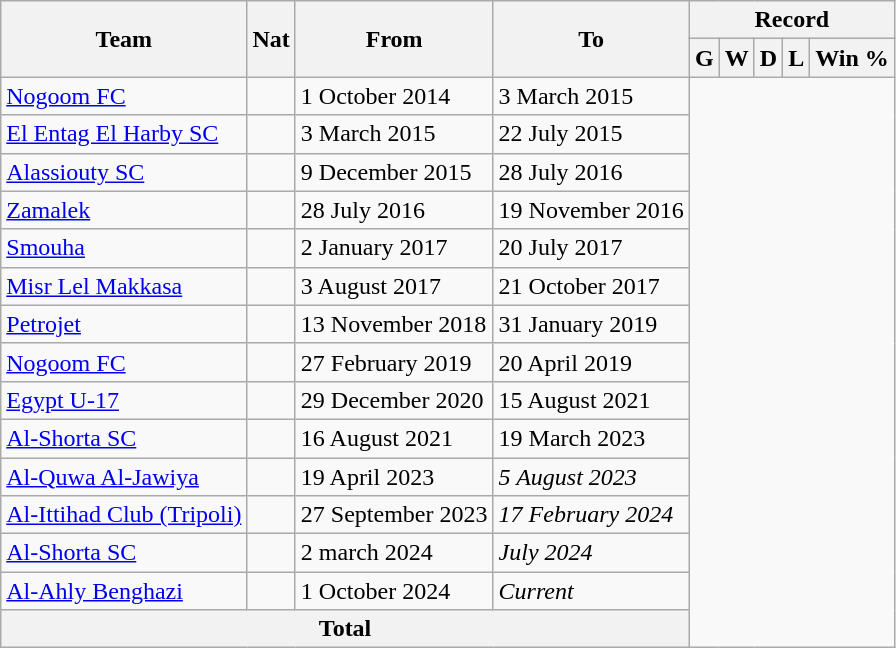<table class="wikitable" style="text-align: center">
<tr>
<th rowspan="2">Team</th>
<th rowspan="2">Nat</th>
<th rowspan="2">From</th>
<th rowspan="2">To</th>
<th colspan="5">Record</th>
</tr>
<tr>
<th>G</th>
<th>W</th>
<th>D</th>
<th>L</th>
<th>Win %</th>
</tr>
<tr>
<td align=left><a href='#'>Nogoom FC</a></td>
<td></td>
<td align=left>1 October 2014</td>
<td align=left>3 March 2015<br></td>
</tr>
<tr>
<td align=left><a href='#'>El Entag El Harby SC</a></td>
<td></td>
<td align=left>3 March 2015</td>
<td align=left>22 July 2015<br></td>
</tr>
<tr>
<td align=left><a href='#'>Alassiouty SC</a></td>
<td></td>
<td align=left>9 December 2015</td>
<td align=left>28 July 2016<br></td>
</tr>
<tr>
<td align=left><a href='#'>Zamalek</a></td>
<td></td>
<td align=left>28 July 2016</td>
<td align=left>19 November 2016<br></td>
</tr>
<tr>
<td align=left><a href='#'>Smouha</a></td>
<td></td>
<td align=left>2 January 2017</td>
<td align=left>20 July 2017<br></td>
</tr>
<tr>
<td align=left><a href='#'>Misr Lel Makkasa</a></td>
<td></td>
<td align=left>3 August 2017</td>
<td align=left>21 October 2017<br></td>
</tr>
<tr>
<td align=left><a href='#'>Petrojet</a></td>
<td></td>
<td align=left>13 November 2018</td>
<td align=left>31 January 2019<br></td>
</tr>
<tr>
<td align=left><a href='#'>Nogoom FC</a></td>
<td></td>
<td align=left>27 February 2019</td>
<td align=left>20 April 2019<br></td>
</tr>
<tr>
<td align=left><a href='#'>Egypt U-17</a></td>
<td></td>
<td align=left>29 December 2020</td>
<td align=left>15 August 2021<br></td>
</tr>
<tr>
<td align=left><a href='#'>Al-Shorta SC</a></td>
<td></td>
<td align=left>16 August 2021</td>
<td align=left>19 March 2023<br></td>
</tr>
<tr>
<td align=left><a href='#'>Al-Quwa Al-Jawiya</a></td>
<td></td>
<td align=left>19 April 2023</td>
<td align=left><em>5 August 2023</em><br></td>
</tr>
<tr>
<td align=left><a href='#'>Al-Ittihad Club (Tripoli)</a></td>
<td></td>
<td align=left>27 September 2023</td>
<td align=left><em>17 February 2024</em><br></td>
</tr>
<tr>
<td align=left><a href='#'>Al-Shorta SC</a></td>
<td></td>
<td align=left>2 march 2024</td>
<td align=left><em>July 2024</em><br></td>
</tr>
<tr>
<td align=left><a href='#'>Al-Ahly Benghazi</a></td>
<td></td>
<td align=left>1 October 2024</td>
<td align=left><em>Current</em><br></td>
</tr>
<tr>
<th colspan="4" align="center" valign=middle>Total<br></th>
</tr>
</table>
